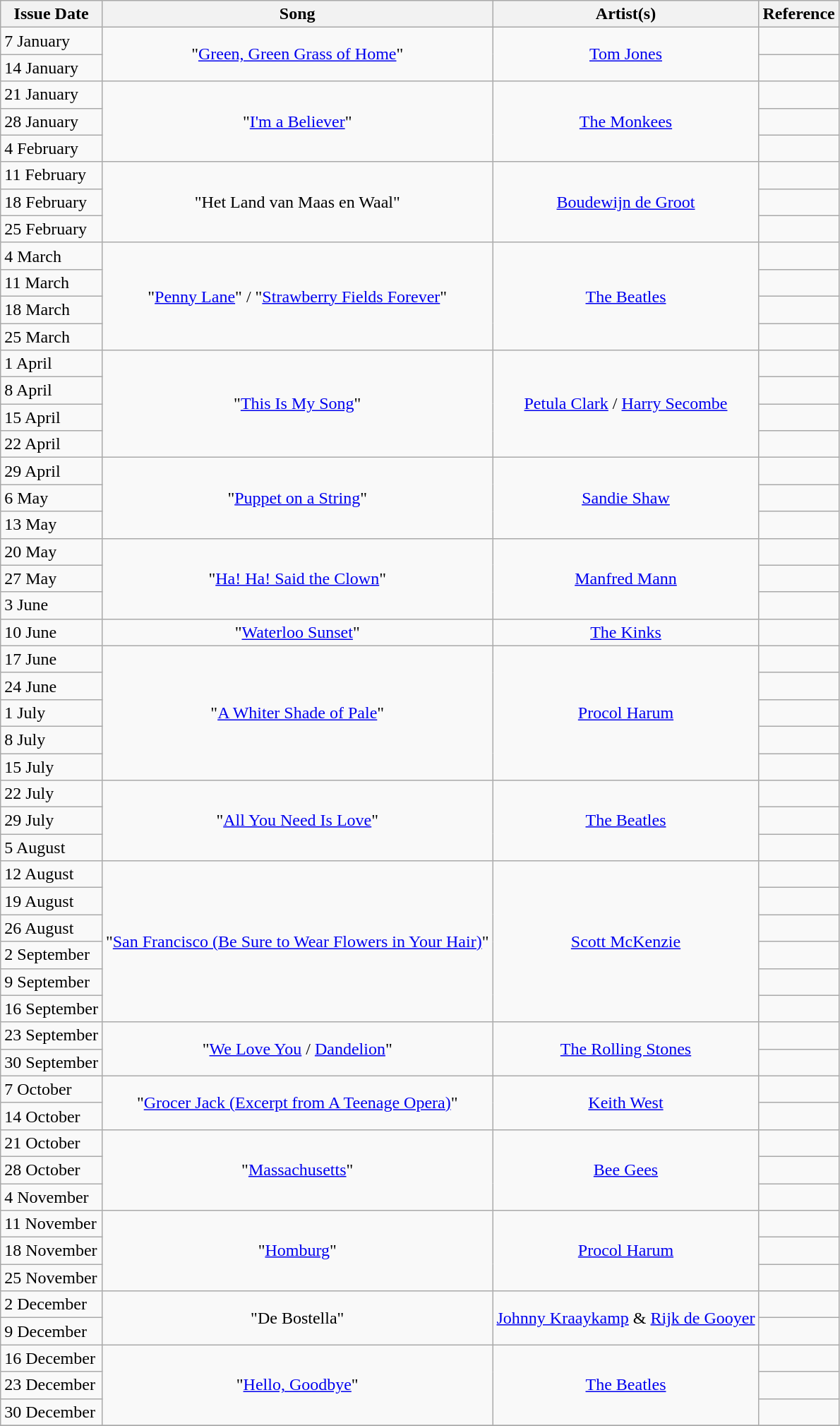<table class="wikitable">
<tr>
<th align="center">Issue Date</th>
<th align="center">Song</th>
<th align="center">Artist(s)</th>
<th align="center">Reference</th>
</tr>
<tr>
<td>7 January</td>
<td align="center" rowspan="2">"<a href='#'>Green, Green Grass of Home</a>"</td>
<td align="center" rowspan="2"><a href='#'>Tom Jones</a></td>
<td align="center"></td>
</tr>
<tr>
<td>14 January</td>
<td align="center"></td>
</tr>
<tr>
<td>21 January</td>
<td align="center" rowspan="3">"<a href='#'>I'm a Believer</a>"</td>
<td align="center" rowspan="3"><a href='#'>The Monkees</a></td>
<td align="center"></td>
</tr>
<tr>
<td>28 January</td>
<td align="center"></td>
</tr>
<tr>
<td>4 February</td>
<td align="center"></td>
</tr>
<tr>
<td>11 February</td>
<td align="center" rowspan="3">"Het Land van Maas en Waal"</td>
<td align="center" rowspan="3"><a href='#'>Boudewijn de Groot</a></td>
<td align="center"></td>
</tr>
<tr>
<td>18 February</td>
<td align="center"></td>
</tr>
<tr>
<td>25 February</td>
<td align="center"></td>
</tr>
<tr>
<td>4 March</td>
<td align="center" rowspan="4">"<a href='#'>Penny Lane</a>" / "<a href='#'>Strawberry Fields Forever</a>"</td>
<td align="center" rowspan="4"><a href='#'>The Beatles</a></td>
<td align="center"></td>
</tr>
<tr>
<td>11 March</td>
<td align="center"></td>
</tr>
<tr>
<td>18 March</td>
<td align="center"></td>
</tr>
<tr>
<td>25 March</td>
<td align="center"></td>
</tr>
<tr>
<td>1 April</td>
<td align="center" rowspan="4">"<a href='#'>This Is My Song</a>"</td>
<td align="center" rowspan="4"><a href='#'>Petula Clark</a> / <a href='#'>Harry Secombe</a></td>
<td align="center"></td>
</tr>
<tr>
<td>8 April</td>
<td align="center"></td>
</tr>
<tr>
<td>15 April</td>
<td align="center"></td>
</tr>
<tr>
<td>22 April</td>
<td align="center"></td>
</tr>
<tr>
<td>29 April</td>
<td align="center" rowspan="3">"<a href='#'>Puppet on a String</a>"</td>
<td align="center" rowspan="3"><a href='#'>Sandie Shaw</a></td>
<td align="center"></td>
</tr>
<tr>
<td>6 May</td>
<td align="center"></td>
</tr>
<tr>
<td>13 May</td>
<td align="center"></td>
</tr>
<tr>
<td>20 May</td>
<td align="center" rowspan="3">"<a href='#'>Ha! Ha! Said the Clown</a>"</td>
<td align="center" rowspan="3"><a href='#'>Manfred Mann</a></td>
<td align="center"></td>
</tr>
<tr>
<td>27 May</td>
<td align="center"></td>
</tr>
<tr>
<td>3 June</td>
<td align="center"></td>
</tr>
<tr>
<td>10 June</td>
<td align="center">"<a href='#'>Waterloo Sunset</a>"</td>
<td align="center"><a href='#'>The Kinks</a></td>
<td align="center"></td>
</tr>
<tr>
<td>17 June</td>
<td align="center" rowspan="5">"<a href='#'>A Whiter Shade of Pale</a>"</td>
<td align="center" rowspan="5"><a href='#'>Procol Harum</a></td>
<td align="center"></td>
</tr>
<tr>
<td>24 June</td>
<td align="center"></td>
</tr>
<tr>
<td>1 July</td>
<td align="center"></td>
</tr>
<tr>
<td>8 July</td>
<td align="center"></td>
</tr>
<tr>
<td>15 July</td>
<td align="center"></td>
</tr>
<tr>
<td>22 July</td>
<td align="center" rowspan="3">"<a href='#'>All You Need Is Love</a>"</td>
<td align="center" rowspan="3"><a href='#'>The Beatles</a></td>
<td align="center"></td>
</tr>
<tr>
<td>29 July</td>
<td align="center"></td>
</tr>
<tr>
<td>5 August</td>
<td align="center"></td>
</tr>
<tr>
<td>12 August</td>
<td align="center" rowspan="6">"<a href='#'>San Francisco (Be Sure to Wear Flowers in Your Hair)</a>"</td>
<td align="center" rowspan="6"><a href='#'>Scott McKenzie</a></td>
<td align="center"></td>
</tr>
<tr>
<td>19 August</td>
<td align="center"></td>
</tr>
<tr>
<td>26 August</td>
<td align="center"></td>
</tr>
<tr>
<td>2 September</td>
<td align="center"></td>
</tr>
<tr>
<td>9 September</td>
<td align="center"></td>
</tr>
<tr>
<td>16 September</td>
<td align="center"></td>
</tr>
<tr>
<td>23 September</td>
<td align="center" rowspan="2">"<a href='#'>We Love You</a> / <a href='#'>Dandelion</a>"</td>
<td align="center" rowspan="2"><a href='#'>The Rolling Stones</a></td>
<td align="center"></td>
</tr>
<tr>
<td>30 September</td>
<td align="center"></td>
</tr>
<tr>
<td>7 October</td>
<td align="center" rowspan="2">"<a href='#'>Grocer Jack (Excerpt from A Teenage Opera)</a>"</td>
<td align="center" rowspan="2"><a href='#'>Keith West</a></td>
<td align="center"></td>
</tr>
<tr>
<td>14 October</td>
<td align="center"></td>
</tr>
<tr>
<td>21 October</td>
<td align="center" rowspan="3">"<a href='#'>Massachusetts</a>"</td>
<td align="center" rowspan="3"><a href='#'>Bee Gees</a></td>
<td align="center"></td>
</tr>
<tr>
<td>28 October</td>
<td align="center"></td>
</tr>
<tr>
<td>4 November</td>
<td align="center"></td>
</tr>
<tr>
<td>11 November</td>
<td align="center" rowspan="3">"<a href='#'>Homburg</a>"</td>
<td align="center" rowspan="3"><a href='#'>Procol Harum</a></td>
<td align="center"></td>
</tr>
<tr>
<td>18 November</td>
<td align="center"></td>
</tr>
<tr>
<td>25 November</td>
<td align="center"></td>
</tr>
<tr>
<td>2 December</td>
<td align="center" rowspan="2">"De Bostella"</td>
<td align="center" rowspan="2"><a href='#'>Johnny Kraaykamp</a> & <a href='#'>Rijk de Gooyer</a></td>
<td align="center"></td>
</tr>
<tr>
<td>9 December</td>
<td align="center"></td>
</tr>
<tr>
<td>16 December</td>
<td align="center" rowspan="3">"<a href='#'>Hello, Goodbye</a>"</td>
<td align="center" rowspan="3"><a href='#'>The Beatles</a></td>
<td align="center"></td>
</tr>
<tr>
<td>23 December</td>
<td align="center"></td>
</tr>
<tr>
<td>30 December</td>
<td align="center"></td>
</tr>
<tr>
</tr>
</table>
